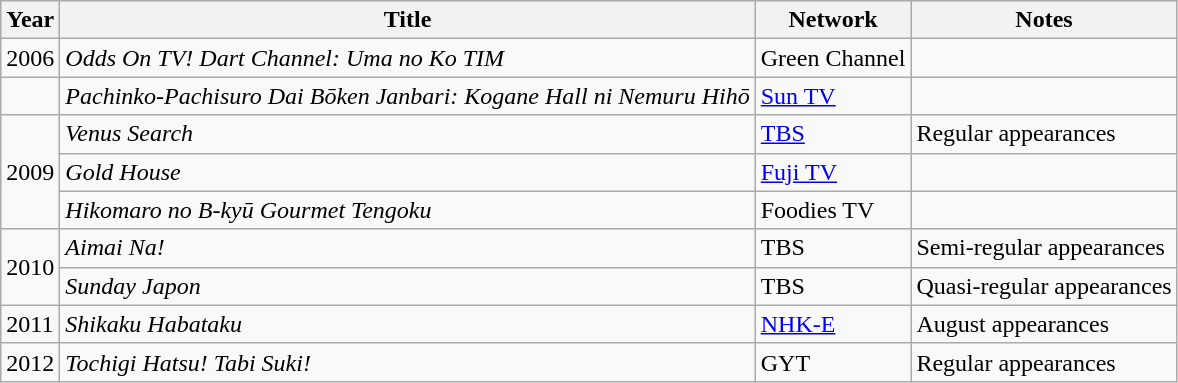<table class="wikitable">
<tr>
<th>Year</th>
<th>Title</th>
<th>Network</th>
<th>Notes</th>
</tr>
<tr>
<td>2006</td>
<td><em>Odds On TV! Dart Channel: Uma no Ko TIM</em></td>
<td>Green Channel</td>
<td></td>
</tr>
<tr>
<td></td>
<td><em>Pachinko-Pachisuro Dai Bōken Janbari: Kogane Hall ni Nemuru Hihō</em></td>
<td><a href='#'>Sun TV</a></td>
<td></td>
</tr>
<tr>
<td rowspan="3">2009</td>
<td><em>Venus Search</em></td>
<td><a href='#'>TBS</a></td>
<td>Regular appearances</td>
</tr>
<tr>
<td><em>Gold House</em></td>
<td><a href='#'>Fuji TV</a></td>
<td></td>
</tr>
<tr>
<td><em>Hikomaro no B-kyū Gourmet Tengoku</em></td>
<td>Foodies TV</td>
<td></td>
</tr>
<tr>
<td rowspan="2">2010</td>
<td><em>Aimai Na!</em></td>
<td>TBS</td>
<td>Semi-regular appearances</td>
</tr>
<tr>
<td><em>Sunday Japon</em></td>
<td>TBS</td>
<td>Quasi-regular appearances</td>
</tr>
<tr>
<td>2011</td>
<td><em>Shikaku Habataku</em></td>
<td><a href='#'>NHK-E</a></td>
<td>August appearances</td>
</tr>
<tr>
<td>2012</td>
<td><em>Tochigi Hatsu! Tabi Suki!</em></td>
<td>GYT</td>
<td>Regular appearances</td>
</tr>
</table>
